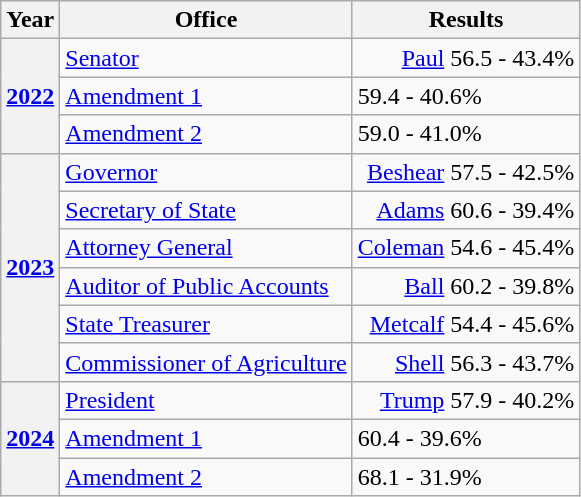<table class=wikitable>
<tr>
<th>Year</th>
<th>Office</th>
<th>Results</th>
</tr>
<tr>
<th rowspan=3><a href='#'>2022</a></th>
<td><a href='#'>Senator</a></td>
<td align="right" ><a href='#'>Paul</a> 56.5 - 43.4%</td>
</tr>
<tr>
<td><a href='#'>Amendment 1</a></td>
<td> 59.4 - 40.6%</td>
</tr>
<tr>
<td><a href='#'>Amendment 2</a></td>
<td> 59.0 - 41.0%</td>
</tr>
<tr>
<th rowspan=6><a href='#'>2023</a></th>
<td><a href='#'>Governor</a></td>
<td align="right" ><a href='#'>Beshear</a> 57.5 - 42.5%</td>
</tr>
<tr>
<td><a href='#'>Secretary of State</a></td>
<td align="right" ><a href='#'>Adams</a> 60.6 - 39.4%</td>
</tr>
<tr>
<td><a href='#'>Attorney General</a></td>
<td align="right" ><a href='#'>Coleman</a> 54.6 - 45.4%</td>
</tr>
<tr>
<td><a href='#'>Auditor of Public Accounts</a></td>
<td align="right" ><a href='#'>Ball</a> 60.2 - 39.8%</td>
</tr>
<tr>
<td><a href='#'>State Treasurer</a></td>
<td align="right" ><a href='#'>Metcalf</a> 54.4 - 45.6%</td>
</tr>
<tr>
<td><a href='#'>Commissioner of Agriculture</a></td>
<td align="right" ><a href='#'>Shell</a> 56.3 - 43.7%</td>
</tr>
<tr>
<th rowspan=3><a href='#'>2024</a></th>
<td><a href='#'>President</a></td>
<td align="right" ><a href='#'>Trump</a> 57.9 - 40.2%</td>
</tr>
<tr>
<td><a href='#'>Amendment 1</a></td>
<td> 60.4 - 39.6%</td>
</tr>
<tr>
<td><a href='#'>Amendment 2</a></td>
<td> 68.1 - 31.9%</td>
</tr>
</table>
